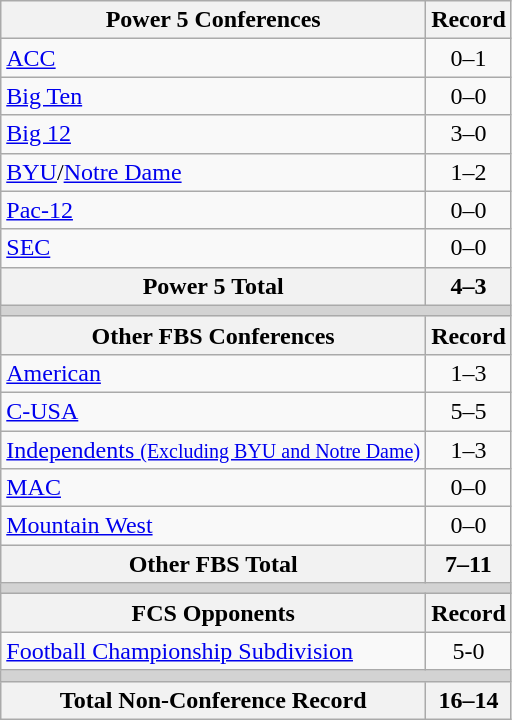<table class="wikitable">
<tr>
<th>Power 5 Conferences</th>
<th>Record</th>
</tr>
<tr>
<td><a href='#'>ACC</a></td>
<td align=center>0–1</td>
</tr>
<tr>
<td><a href='#'>Big Ten</a></td>
<td align=center>0–0</td>
</tr>
<tr>
<td><a href='#'>Big 12</a></td>
<td align=center>3–0</td>
</tr>
<tr>
<td><a href='#'>BYU</a>/<a href='#'>Notre Dame</a></td>
<td align=center>1–2</td>
</tr>
<tr>
<td><a href='#'>Pac-12</a></td>
<td align=center>0–0</td>
</tr>
<tr>
<td><a href='#'>SEC</a></td>
<td align=center>0–0</td>
</tr>
<tr>
<th>Power 5 Total</th>
<th>4–3</th>
</tr>
<tr>
<th colspan="2" style="background:lightgrey;"></th>
</tr>
<tr>
<th>Other FBS Conferences</th>
<th>Record</th>
</tr>
<tr>
<td><a href='#'>American</a></td>
<td align=center>1–3</td>
</tr>
<tr>
<td><a href='#'>C-USA</a></td>
<td align=center>5–5</td>
</tr>
<tr>
<td><a href='#'>Independents <small>(Excluding BYU and Notre Dame)</small></a></td>
<td align=center>1–3</td>
</tr>
<tr>
<td><a href='#'>MAC</a></td>
<td align=center>0–0</td>
</tr>
<tr>
<td><a href='#'>Mountain West</a></td>
<td align=center>0–0</td>
</tr>
<tr>
<th>Other FBS Total</th>
<th>7–11</th>
</tr>
<tr>
<th colspan="2" style="background:lightgrey;"></th>
</tr>
<tr>
<th>FCS Opponents</th>
<th>Record</th>
</tr>
<tr>
<td><a href='#'>Football Championship Subdivision</a></td>
<td align=center>5-0</td>
</tr>
<tr>
<th colspan="2" style="background:lightgrey;"></th>
</tr>
<tr>
<th>Total Non-Conference Record</th>
<th>16–14</th>
</tr>
</table>
